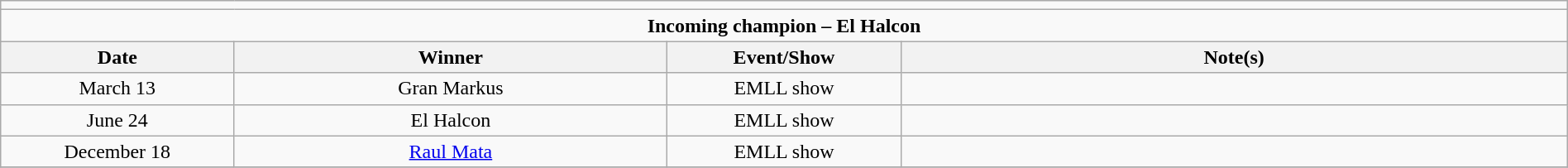<table class="wikitable" style="text-align:center; width:100%;">
<tr>
<td colspan=5></td>
</tr>
<tr>
<td colspan=5><strong>Incoming champion – El Halcon</strong></td>
</tr>
<tr>
<th width=14%>Date</th>
<th width=26%>Winner</th>
<th width=14%>Event/Show</th>
<th width=40%>Note(s)</th>
</tr>
<tr>
<td>March 13</td>
<td>Gran Markus</td>
<td>EMLL show</td>
<td></td>
</tr>
<tr>
<td>June 24</td>
<td>El Halcon</td>
<td>EMLL show</td>
<td></td>
</tr>
<tr>
<td>December 18</td>
<td><a href='#'>Raul Mata</a></td>
<td>EMLL show</td>
<td></td>
</tr>
<tr>
</tr>
</table>
